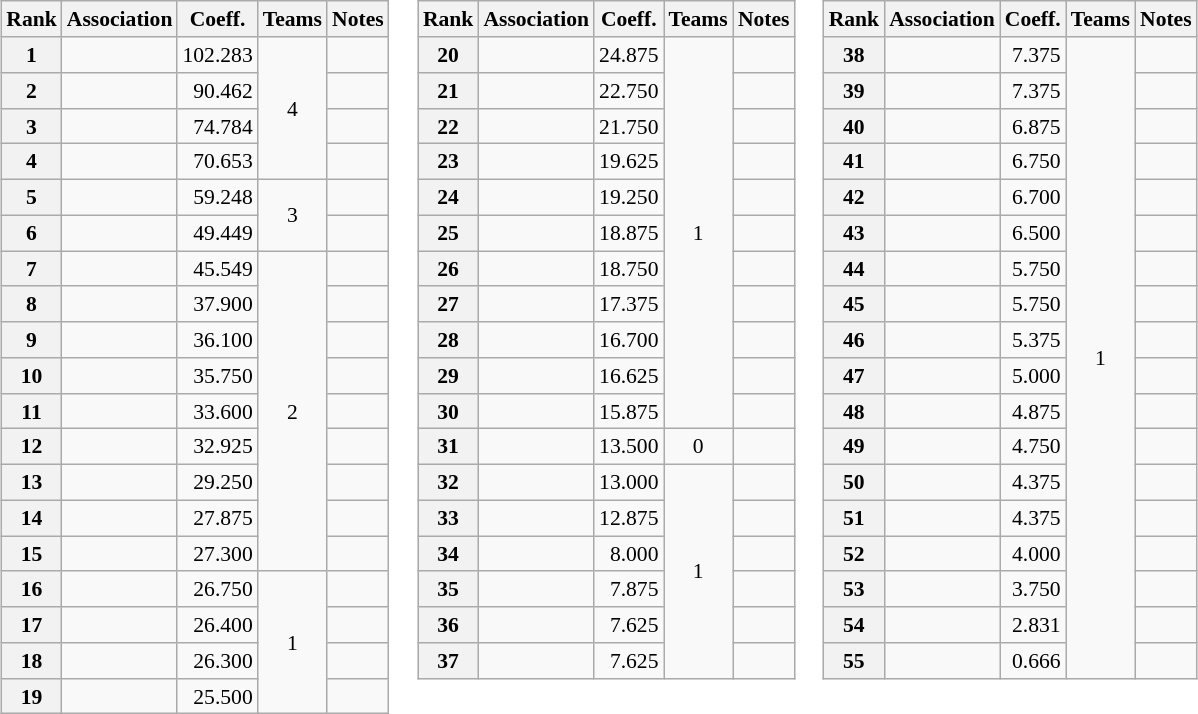<table>
<tr valign=top style="font-size:90%">
<td><br><table class="wikitable">
<tr>
<th>Rank</th>
<th>Association</th>
<th>Coeff.</th>
<th>Teams</th>
<th>Notes</th>
</tr>
<tr>
<th>1</th>
<td></td>
<td align=right>102.283</td>
<td align=center rowspan=4>4</td>
<td></td>
</tr>
<tr>
<th>2</th>
<td></td>
<td align=right>90.462</td>
<td></td>
</tr>
<tr>
<th>3</th>
<td></td>
<td align=right>74.784</td>
<td></td>
</tr>
<tr>
<th>4</th>
<td></td>
<td align=right>70.653</td>
<td></td>
</tr>
<tr>
<th>5</th>
<td></td>
<td align=right>59.248</td>
<td align=center rowspan=2>3</td>
<td></td>
</tr>
<tr>
<th>6</th>
<td></td>
<td align=right>49.449</td>
<td></td>
</tr>
<tr>
<th>7</th>
<td></td>
<td align=right>45.549</td>
<td align=center rowspan=9>2</td>
<td></td>
</tr>
<tr>
<th>8</th>
<td></td>
<td align=right>37.900</td>
<td></td>
</tr>
<tr>
<th>9</th>
<td></td>
<td align=right>36.100</td>
<td></td>
</tr>
<tr>
<th>10</th>
<td></td>
<td align=right>35.750</td>
<td></td>
</tr>
<tr>
<th>11</th>
<td></td>
<td align=right>33.600</td>
<td></td>
</tr>
<tr>
<th>12</th>
<td></td>
<td align=right>32.925</td>
<td></td>
</tr>
<tr>
<th>13</th>
<td></td>
<td align=right>29.250</td>
<td></td>
</tr>
<tr>
<th>14</th>
<td></td>
<td align=right>27.875</td>
<td></td>
</tr>
<tr>
<th>15</th>
<td></td>
<td align=right>27.300</td>
<td></td>
</tr>
<tr>
<th>16</th>
<td></td>
<td align=right>26.750</td>
<td align=center rowspan=4>1</td>
<td></td>
</tr>
<tr>
<th>17</th>
<td></td>
<td align=right>26.400</td>
<td></td>
</tr>
<tr>
<th>18</th>
<td></td>
<td align=right>26.300</td>
<td></td>
</tr>
<tr>
<th>19</th>
<td></td>
<td align=right>25.500</td>
<td></td>
</tr>
</table>
</td>
<td><br><table class="wikitable">
<tr>
<th>Rank</th>
<th>Association</th>
<th>Coeff.</th>
<th>Teams</th>
<th>Notes</th>
</tr>
<tr>
<th>20</th>
<td></td>
<td align=right>24.875</td>
<td align=center rowspan=11>1</td>
<td></td>
</tr>
<tr>
<th>21</th>
<td></td>
<td align=right>22.750</td>
<td></td>
</tr>
<tr>
<th>22</th>
<td></td>
<td align=right>21.750</td>
<td></td>
</tr>
<tr>
<th>23</th>
<td></td>
<td align=right>19.625</td>
<td></td>
</tr>
<tr>
<th>24</th>
<td></td>
<td align=right>19.250</td>
<td></td>
</tr>
<tr>
<th>25</th>
<td></td>
<td align=right>18.875</td>
<td></td>
</tr>
<tr>
<th>26</th>
<td></td>
<td align=right>18.750</td>
<td></td>
</tr>
<tr>
<th>27</th>
<td></td>
<td align=right>17.375</td>
<td></td>
</tr>
<tr>
<th>28</th>
<td></td>
<td align=right>16.700</td>
<td></td>
</tr>
<tr>
<th>29</th>
<td></td>
<td align=right>16.625</td>
<td></td>
</tr>
<tr>
<th>30</th>
<td></td>
<td align=right>15.875</td>
<td></td>
</tr>
<tr>
<th>31</th>
<td></td>
<td align=right>13.500</td>
<td align=center>0</td>
<td></td>
</tr>
<tr>
<th>32</th>
<td></td>
<td align=right>13.000</td>
<td align=center rowspan=6>1</td>
<td></td>
</tr>
<tr>
<th>33</th>
<td></td>
<td align=right>12.875</td>
<td></td>
</tr>
<tr>
<th>34</th>
<td></td>
<td align=right>8.000</td>
<td></td>
</tr>
<tr>
<th>35</th>
<td></td>
<td align=right>7.875</td>
<td></td>
</tr>
<tr>
<th>36</th>
<td></td>
<td align=right>7.625</td>
<td></td>
</tr>
<tr>
<th>37</th>
<td></td>
<td align=right>7.625</td>
<td></td>
</tr>
</table>
</td>
<td><br><table class="wikitable">
<tr>
<th>Rank</th>
<th>Association</th>
<th>Coeff.</th>
<th>Teams</th>
<th>Notes</th>
</tr>
<tr>
<th>38</th>
<td></td>
<td align=right>7.375</td>
<td align=center rowspan=18>1</td>
<td></td>
</tr>
<tr>
<th>39</th>
<td></td>
<td align=right>7.375</td>
<td></td>
</tr>
<tr>
<th>40</th>
<td></td>
<td align=right>6.875</td>
<td></td>
</tr>
<tr>
<th>41</th>
<td></td>
<td align=right>6.750</td>
<td></td>
</tr>
<tr>
<th>42</th>
<td></td>
<td align=right>6.700</td>
<td></td>
</tr>
<tr>
<th>43</th>
<td></td>
<td align=right>6.500</td>
<td></td>
</tr>
<tr>
<th>44</th>
<td></td>
<td align=right>5.750</td>
<td></td>
</tr>
<tr>
<th>45</th>
<td></td>
<td align=right>5.750</td>
<td></td>
</tr>
<tr>
<th>46</th>
<td></td>
<td align=right>5.375</td>
<td></td>
</tr>
<tr>
<th>47</th>
<td></td>
<td align=right>5.000</td>
<td></td>
</tr>
<tr>
<th>48</th>
<td></td>
<td align=right>4.875</td>
<td></td>
</tr>
<tr>
<th>49</th>
<td></td>
<td align=right>4.750</td>
<td></td>
</tr>
<tr>
<th>50</th>
<td></td>
<td align=right>4.375</td>
<td></td>
</tr>
<tr>
<th>51</th>
<td></td>
<td align=right>4.375</td>
<td></td>
</tr>
<tr>
<th>52</th>
<td></td>
<td align=right>4.000</td>
<td></td>
</tr>
<tr>
<th>53</th>
<td></td>
<td align=right>3.750</td>
<td></td>
</tr>
<tr>
<th>54</th>
<td></td>
<td align=right>2.831</td>
<td></td>
</tr>
<tr>
<th>55</th>
<td></td>
<td align=right>0.666</td>
<td></td>
</tr>
</table>
</td>
</tr>
</table>
